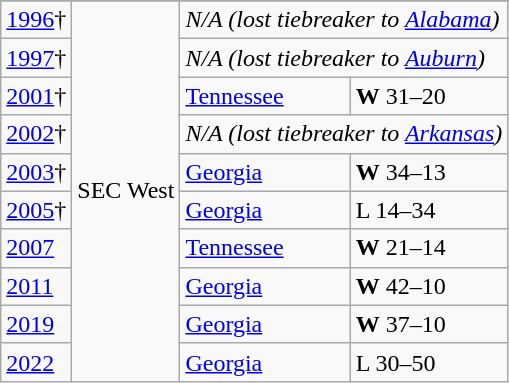<table class="wikitable">
<tr>
</tr>
<tr>
<td><a href='#'>1996</a>†</td>
<td rowspan="10">SEC West</td>
<td colspan="2"><em>N/A (lost tiebreaker to <a href='#'>Alabama</a>)</em></td>
</tr>
<tr>
<td><a href='#'>1997</a>†</td>
<td colspan="2"><em>N/A (lost tiebreaker to <a href='#'>Auburn</a>)</em></td>
</tr>
<tr>
<td><a href='#'>2001</a>†</td>
<td><a href='#'>Tennessee</a></td>
<td><strong>W</strong> 31–20</td>
</tr>
<tr>
<td><a href='#'>2002</a>†</td>
<td colspan="2"><em>N/A (lost tiebreaker to <a href='#'>Arkansas</a>)</em></td>
</tr>
<tr>
<td><a href='#'>2003</a>†</td>
<td><a href='#'>Georgia</a></td>
<td><strong>W</strong> 34–13</td>
</tr>
<tr>
<td><a href='#'>2005</a>†</td>
<td><a href='#'>Georgia</a></td>
<td>L 14–34</td>
</tr>
<tr>
<td><a href='#'>2007</a></td>
<td><a href='#'>Tennessee</a></td>
<td><strong>W</strong> 21–14</td>
</tr>
<tr>
<td><a href='#'>2011</a></td>
<td><a href='#'>Georgia</a></td>
<td><strong>W</strong> 42–10</td>
</tr>
<tr>
<td><a href='#'>2019</a></td>
<td><a href='#'>Georgia</a></td>
<td><strong>W</strong> 37–10</td>
</tr>
<tr>
<td><a href='#'>2022</a></td>
<td><a href='#'>Georgia</a></td>
<td>L 30–50</td>
</tr>
</table>
